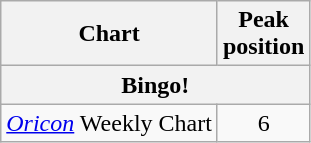<table class="wikitable">
<tr>
<th>Chart</th>
<th>Peak<br>position</th>
</tr>
<tr>
<th colspan="2">Bingo!</th>
</tr>
<tr>
<td><em><a href='#'>Oricon</a></em> Weekly Chart</td>
<td align="center">6</td>
</tr>
</table>
